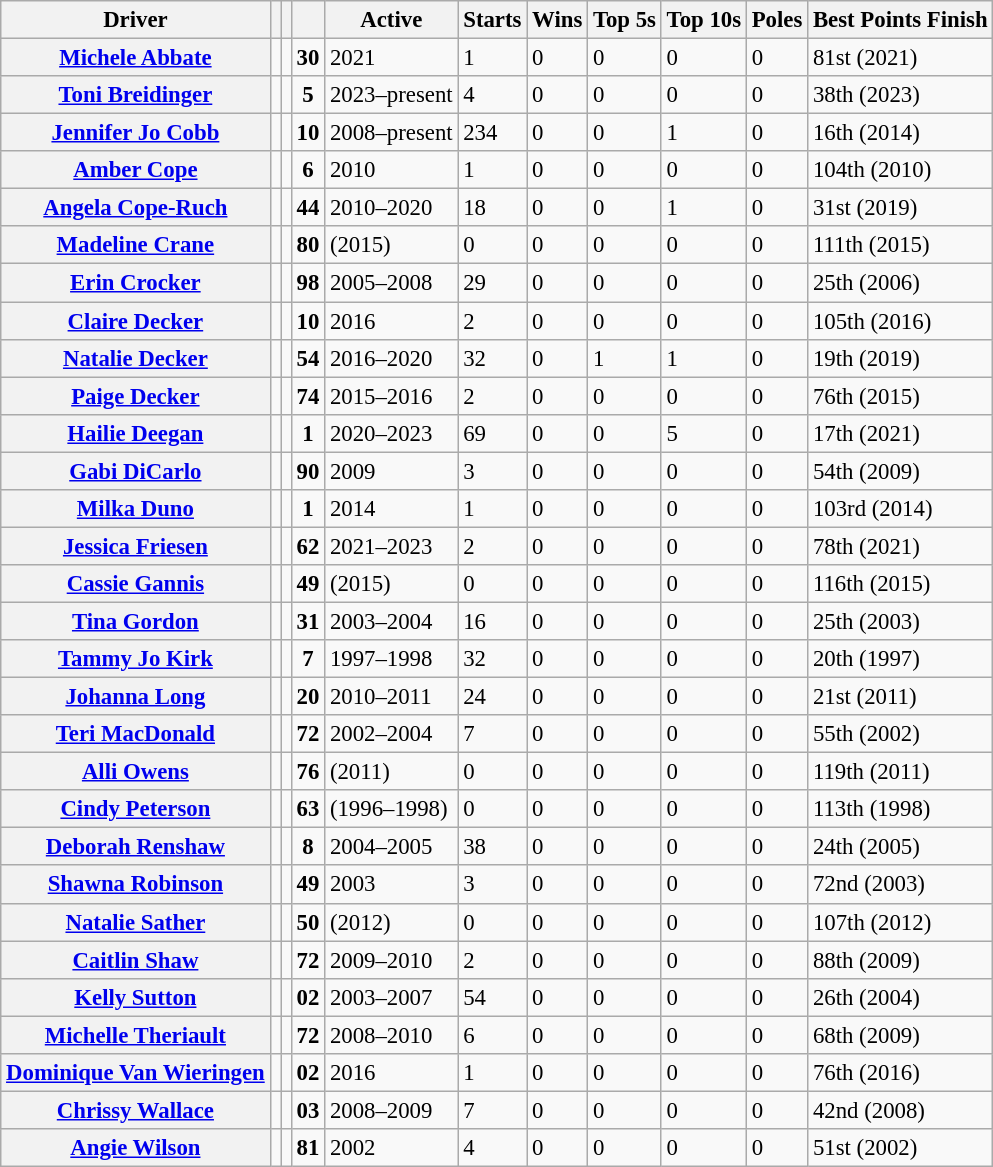<table class="wikitable sortable" style="font-size: 95%;">
<tr>
<th>Driver</th>
<th></th>
<th></th>
<th></th>
<th>Active</th>
<th>Starts</th>
<th>Wins</th>
<th>Top 5s</th>
<th>Top 10s</th>
<th>Poles</th>
<th>Best Points Finish</th>
</tr>
<tr>
<th><a href='#'>Michele Abbate</a></th>
<td></td>
<td></td>
<td align=center><strong>30</strong></td>
<td>2021</td>
<td>1</td>
<td>0</td>
<td>0</td>
<td>0</td>
<td>0</td>
<td data-sort-value=81>81st (2021)</td>
</tr>
<tr>
<th><a href='#'>Toni Breidinger</a></th>
<td></td>
<td></td>
<td align=center><strong>5</strong></td>
<td>2023–present</td>
<td>4</td>
<td>0</td>
<td>0</td>
<td>0</td>
<td>0</td>
<td data-sort-value=38>38th (2023)</td>
</tr>
<tr>
<th><a href='#'>Jennifer Jo Cobb</a></th>
<td></td>
<td></td>
<td align=center><strong>10</strong></td>
<td>2008–present</td>
<td>234</td>
<td>0</td>
<td>0</td>
<td>1</td>
<td>0</td>
<td data-sort-value=16>16th (2014)</td>
</tr>
<tr>
<th><a href='#'>Amber Cope</a></th>
<td></td>
<td></td>
<td align=center><strong>6</strong></td>
<td>2010</td>
<td>1</td>
<td>0</td>
<td>0</td>
<td>0</td>
<td>0</td>
<td data-sort-value=104>104th (2010)</td>
</tr>
<tr>
<th><a href='#'>Angela Cope-Ruch</a></th>
<td></td>
<td></td>
<td align=center><strong>44</strong></td>
<td>2010–2020</td>
<td>18</td>
<td>0</td>
<td>0</td>
<td>1</td>
<td>0</td>
<td data-sort-value=31>31st (2019)</td>
</tr>
<tr>
<th><a href='#'>Madeline Crane</a></th>
<td></td>
<td></td>
<td align=center><strong>80</strong></td>
<td data-sort-value=2015>(2015)</td>
<td>0</td>
<td>0</td>
<td>0</td>
<td>0</td>
<td>0</td>
<td data-sort-value=111>111th (2015)</td>
</tr>
<tr>
<th><a href='#'>Erin Crocker</a></th>
<td></td>
<td></td>
<td align=center><strong>98</strong></td>
<td>2005–2008</td>
<td>29</td>
<td>0</td>
<td>0</td>
<td>0</td>
<td>0</td>
<td data-sort-value=25>25th (2006)</td>
</tr>
<tr>
<th><a href='#'>Claire Decker</a></th>
<td></td>
<td></td>
<td align=center><strong>10</strong></td>
<td>2016</td>
<td>2</td>
<td>0</td>
<td>0</td>
<td>0</td>
<td>0</td>
<td data-sort-value=105>105th (2016)</td>
</tr>
<tr>
<th><a href='#'>Natalie Decker</a></th>
<td></td>
<td></td>
<td align=center><strong>54</strong></td>
<td>2016–2020</td>
<td>32</td>
<td>0</td>
<td>1</td>
<td>1</td>
<td>0</td>
<td data-sort-value=19>19th (2019)</td>
</tr>
<tr>
<th><a href='#'>Paige Decker</a></th>
<td></td>
<td></td>
<td align=center><strong>74</strong></td>
<td>2015–2016</td>
<td>2</td>
<td>0</td>
<td>0</td>
<td>0</td>
<td>0</td>
<td data-sort-value=76>76th (2015)</td>
</tr>
<tr>
<th><a href='#'>Hailie Deegan</a></th>
<td></td>
<td></td>
<td align=center><strong>1</strong></td>
<td>2020–2023</td>
<td>69</td>
<td>0</td>
<td>0</td>
<td>5</td>
<td>0</td>
<td data-sort-value=17>17th (2021)</td>
</tr>
<tr>
<th><a href='#'>Gabi DiCarlo</a></th>
<td></td>
<td></td>
<td align=center><strong>90</strong></td>
<td>2009</td>
<td>3</td>
<td>0</td>
<td>0</td>
<td>0</td>
<td>0</td>
<td data-sort-value=54>54th (2009)</td>
</tr>
<tr>
<th><a href='#'>Milka Duno</a></th>
<td></td>
<td></td>
<td align=center><strong>1</strong></td>
<td>2014</td>
<td>1</td>
<td>0</td>
<td>0</td>
<td>0</td>
<td>0</td>
<td data-sort-value=103>103rd (2014)</td>
</tr>
<tr>
<th><a href='#'>Jessica Friesen</a></th>
<td></td>
<td></td>
<td align=center><strong>62</strong></td>
<td>2021–2023</td>
<td>2</td>
<td>0</td>
<td>0</td>
<td>0</td>
<td>0</td>
<td data-sort-value=78>78th (2021)</td>
</tr>
<tr>
<th><a href='#'>Cassie Gannis</a></th>
<td></td>
<td></td>
<td align=center><strong>49</strong></td>
<td data-sort-value=2015>(2015)</td>
<td>0</td>
<td>0</td>
<td>0</td>
<td>0</td>
<td>0</td>
<td data-sort-value=116>116th (2015)</td>
</tr>
<tr>
<th><a href='#'>Tina Gordon</a></th>
<td></td>
<td></td>
<td align=center><strong>31</strong></td>
<td>2003–2004</td>
<td>16</td>
<td>0</td>
<td>0</td>
<td>0</td>
<td>0</td>
<td data-sort-value=25>25th (2003)</td>
</tr>
<tr>
<th><a href='#'>Tammy Jo Kirk</a></th>
<td></td>
<td></td>
<td align=center><strong>7</strong></td>
<td>1997–1998</td>
<td>32</td>
<td>0</td>
<td>0</td>
<td>0</td>
<td>0</td>
<td data-sort-value=20>20th (1997)</td>
</tr>
<tr>
<th><a href='#'>Johanna Long</a></th>
<td></td>
<td></td>
<td align=center><strong>20</strong></td>
<td>2010–2011</td>
<td>24</td>
<td>0</td>
<td>0</td>
<td>0</td>
<td>0</td>
<td data-sort-value=21>21st (2011)</td>
</tr>
<tr>
<th><a href='#'>Teri MacDonald</a></th>
<td></td>
<td></td>
<td align=center><strong>72</strong></td>
<td>2002–2004</td>
<td>7</td>
<td>0</td>
<td>0</td>
<td>0</td>
<td>0</td>
<td data-sort-value=55>55th (2002)</td>
</tr>
<tr>
<th><a href='#'>Alli Owens</a></th>
<td></td>
<td></td>
<td align=center><strong>76</strong></td>
<td data-sort-value=2011>(2011)</td>
<td>0</td>
<td>0</td>
<td>0</td>
<td>0</td>
<td>0</td>
<td data-sort-value=119>119th (2011)</td>
</tr>
<tr>
<th><a href='#'>Cindy Peterson</a></th>
<td></td>
<td></td>
<td align=center><strong>63</strong></td>
<td data-sort-value=1996–1998>(1996–1998)</td>
<td>0</td>
<td>0</td>
<td>0</td>
<td>0</td>
<td>0</td>
<td data-sort-value=113>113th (1998)</td>
</tr>
<tr>
<th><a href='#'>Deborah Renshaw</a></th>
<td></td>
<td></td>
<td align=center><strong>8</strong></td>
<td>2004–2005</td>
<td>38</td>
<td>0</td>
<td>0</td>
<td>0</td>
<td>0</td>
<td data-sort-value=24>24th (2005)</td>
</tr>
<tr>
<th><a href='#'>Shawna Robinson</a></th>
<td></td>
<td></td>
<td align=center><strong>49</strong></td>
<td>2003</td>
<td>3</td>
<td>0</td>
<td>0</td>
<td>0</td>
<td>0</td>
<td data-sort-value=72>72nd (2003)</td>
</tr>
<tr>
<th><a href='#'>Natalie Sather</a></th>
<td></td>
<td></td>
<td align=center><strong>50</strong></td>
<td data-sort-value=2012>(2012)</td>
<td>0</td>
<td>0</td>
<td>0</td>
<td>0</td>
<td>0</td>
<td data-sort-value=107>107th (2012)</td>
</tr>
<tr>
<th><a href='#'>Caitlin Shaw</a></th>
<td></td>
<td></td>
<td align=center><strong>72</strong></td>
<td>2009–2010</td>
<td>2</td>
<td>0</td>
<td>0</td>
<td>0</td>
<td>0</td>
<td data-sort-value=88>88th (2009)</td>
</tr>
<tr>
<th><a href='#'>Kelly Sutton</a></th>
<td></td>
<td></td>
<td align=center><strong>02</strong></td>
<td>2003–2007</td>
<td>54</td>
<td>0</td>
<td>0</td>
<td>0</td>
<td>0</td>
<td data-sort-value=26>26th (2004)</td>
</tr>
<tr>
<th><a href='#'>Michelle Theriault</a></th>
<td></td>
<td align=center></td>
<td align=center><strong>72</strong></td>
<td>2008–2010</td>
<td>6</td>
<td>0</td>
<td>0</td>
<td>0</td>
<td>0</td>
<td data-sort-value=68>68th (2009)</td>
</tr>
<tr>
<th><a href='#'>Dominique Van Wieringen</a></th>
<td></td>
<td></td>
<td align=center><strong>02</strong></td>
<td>2016</td>
<td>1</td>
<td>0</td>
<td>0</td>
<td>0</td>
<td>0</td>
<td data-sort-value=76>76th (2016)</td>
</tr>
<tr>
<th><a href='#'>Chrissy Wallace</a></th>
<td></td>
<td></td>
<td align=center><strong>03</strong></td>
<td>2008–2009</td>
<td>7</td>
<td>0</td>
<td>0</td>
<td>0</td>
<td>0</td>
<td data-sort-value=42>42nd (2008)</td>
</tr>
<tr>
<th><a href='#'>Angie Wilson</a></th>
<td></td>
<td></td>
<td align=center><strong>81</strong></td>
<td>2002</td>
<td>4</td>
<td>0</td>
<td>0</td>
<td>0</td>
<td>0</td>
<td data-sort-value=51>51st (2002)</td>
</tr>
</table>
